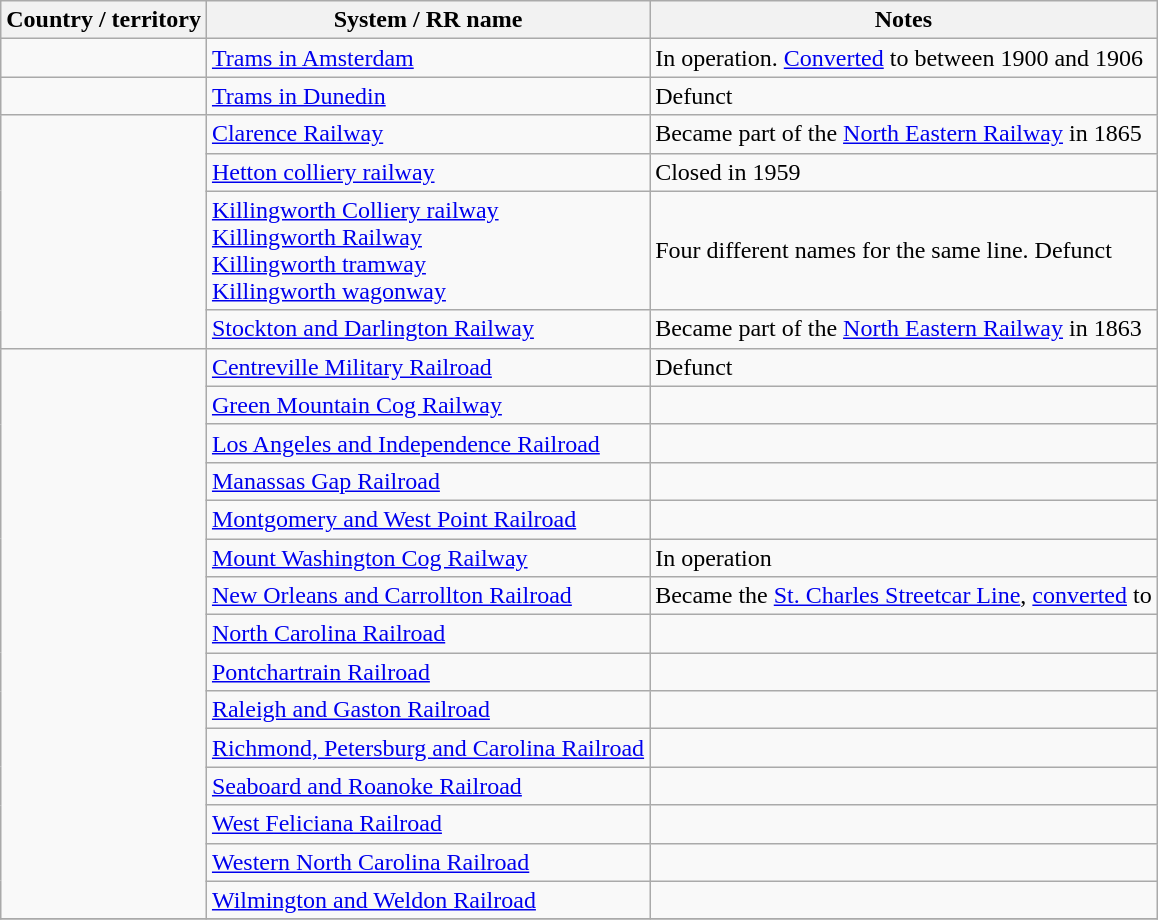<table class=wikitable>
<tr>
<th>Country / territory</th>
<th>System / RR name</th>
<th>Notes</th>
</tr>
<tr>
<td></td>
<td><a href='#'>Trams in Amsterdam</a></td>
<td>In operation. <a href='#'>Converted</a> to  between 1900 and 1906</td>
</tr>
<tr>
<td></td>
<td><a href='#'>Trams in Dunedin</a></td>
<td>Defunct</td>
</tr>
<tr>
<td rowspan=4></td>
<td><a href='#'>Clarence Railway</a></td>
<td>Became part of the <a href='#'>North Eastern Railway</a> in 1865</td>
</tr>
<tr>
<td><a href='#'>Hetton colliery railway</a></td>
<td>Closed in 1959</td>
</tr>
<tr>
<td><a href='#'>Killingworth Colliery railway</a><br><a href='#'>Killingworth Railway</a><br><a href='#'>Killingworth tramway</a><br><a href='#'>Killingworth wagonway</a></td>
<td>Four different names for the same line. Defunct</td>
</tr>
<tr>
<td><a href='#'>Stockton and Darlington Railway</a></td>
<td>Became part of the <a href='#'>North Eastern Railway</a> in 1863</td>
</tr>
<tr>
<td rowspan=15></td>
<td><a href='#'>Centreville Military Railroad</a></td>
<td>Defunct</td>
</tr>
<tr>
<td><a href='#'>Green Mountain Cog Railway</a></td>
<td></td>
</tr>
<tr>
<td><a href='#'>Los Angeles and Independence Railroad</a></td>
<td></td>
</tr>
<tr>
<td><a href='#'>Manassas Gap Railroad</a></td>
<td></td>
</tr>
<tr>
<td><a href='#'>Montgomery and West Point Railroad</a></td>
<td></td>
</tr>
<tr>
<td><a href='#'>Mount Washington Cog Railway</a></td>
<td>In operation</td>
</tr>
<tr>
<td><a href='#'>New Orleans and Carrollton Railroad</a></td>
<td>Became the <a href='#'>St. Charles Streetcar Line</a>, <a href='#'>converted</a> to </td>
</tr>
<tr>
<td><a href='#'>North Carolina Railroad</a></td>
<td></td>
</tr>
<tr>
<td><a href='#'>Pontchartrain Railroad</a></td>
<td></td>
</tr>
<tr>
<td><a href='#'>Raleigh and Gaston Railroad</a></td>
<td></td>
</tr>
<tr>
<td><a href='#'>Richmond, Petersburg and Carolina Railroad</a></td>
<td></td>
</tr>
<tr>
<td><a href='#'>Seaboard and Roanoke Railroad</a></td>
<td></td>
</tr>
<tr>
<td><a href='#'>West Feliciana Railroad</a></td>
<td></td>
</tr>
<tr>
<td><a href='#'>Western North Carolina Railroad</a></td>
<td></td>
</tr>
<tr>
<td><a href='#'>Wilmington and Weldon Railroad</a></td>
<td></td>
</tr>
<tr>
</tr>
</table>
